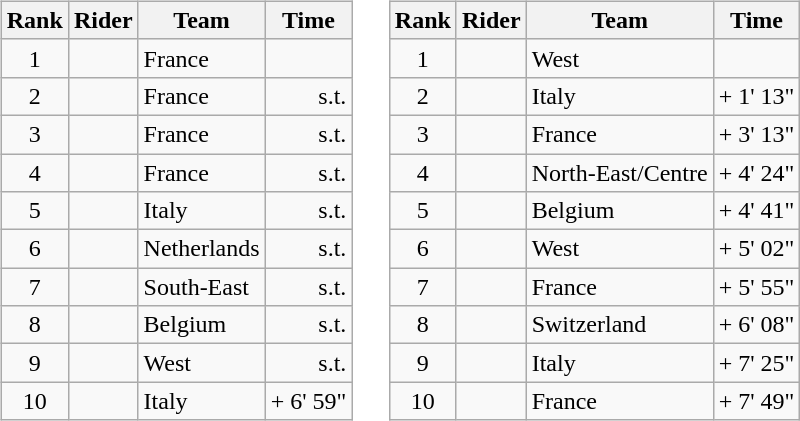<table>
<tr>
<td><br><table class="wikitable">
<tr>
<th scope="col">Rank</th>
<th scope="col">Rider</th>
<th scope="col">Team</th>
<th scope="col">Time</th>
</tr>
<tr>
<td style="text-align:center;">1</td>
<td></td>
<td>France</td>
<td style="text-align:right;"></td>
</tr>
<tr>
<td style="text-align:center;">2</td>
<td></td>
<td>France</td>
<td style="text-align:right;">s.t.</td>
</tr>
<tr>
<td style="text-align:center;">3</td>
<td></td>
<td>France</td>
<td style="text-align:right;">s.t.</td>
</tr>
<tr>
<td style="text-align:center;">4</td>
<td></td>
<td>France</td>
<td style="text-align:right;">s.t.</td>
</tr>
<tr>
<td style="text-align:center;">5</td>
<td></td>
<td>Italy</td>
<td style="text-align:right;">s.t.</td>
</tr>
<tr>
<td style="text-align:center;">6</td>
<td></td>
<td>Netherlands</td>
<td style="text-align:right;">s.t.</td>
</tr>
<tr>
<td style="text-align:center;">7</td>
<td></td>
<td>South-East</td>
<td style="text-align:right;">s.t.</td>
</tr>
<tr>
<td style="text-align:center;">8</td>
<td></td>
<td>Belgium</td>
<td style="text-align:right;">s.t.</td>
</tr>
<tr>
<td style="text-align:center;">9</td>
<td></td>
<td>West</td>
<td style="text-align:right;">s.t.</td>
</tr>
<tr>
<td style="text-align:center;">10</td>
<td></td>
<td>Italy</td>
<td style="text-align:right;">+ 6' 59"</td>
</tr>
</table>
</td>
<td></td>
<td><br><table class="wikitable">
<tr>
<th scope="col">Rank</th>
<th scope="col">Rider</th>
<th scope="col">Team</th>
<th scope="col">Time</th>
</tr>
<tr>
<td style="text-align:center;">1</td>
<td> </td>
<td>West</td>
<td style="text-align:right;"></td>
</tr>
<tr>
<td style="text-align:center;">2</td>
<td></td>
<td>Italy</td>
<td style="text-align:right;">+ 1' 13"</td>
</tr>
<tr>
<td style="text-align:center;">3</td>
<td></td>
<td>France</td>
<td style="text-align:right;">+ 3' 13"</td>
</tr>
<tr>
<td style="text-align:center;">4</td>
<td></td>
<td>North-East/Centre</td>
<td style="text-align:right;">+ 4' 24"</td>
</tr>
<tr>
<td style="text-align:center;">5</td>
<td></td>
<td>Belgium</td>
<td style="text-align:right;">+ 4' 41"</td>
</tr>
<tr>
<td style="text-align:center;">6</td>
<td></td>
<td>West</td>
<td style="text-align:right;">+ 5' 02"</td>
</tr>
<tr>
<td style="text-align:center;">7</td>
<td></td>
<td>France</td>
<td style="text-align:right;">+ 5' 55"</td>
</tr>
<tr>
<td style="text-align:center;">8</td>
<td> </td>
<td>Switzerland</td>
<td style="text-align:right;">+ 6' 08"</td>
</tr>
<tr>
<td style="text-align:center;">9</td>
<td></td>
<td>Italy</td>
<td style="text-align:right;">+ 7' 25"</td>
</tr>
<tr>
<td style="text-align:center;">10</td>
<td></td>
<td>France</td>
<td style="text-align:right;">+ 7' 49"</td>
</tr>
</table>
</td>
</tr>
</table>
